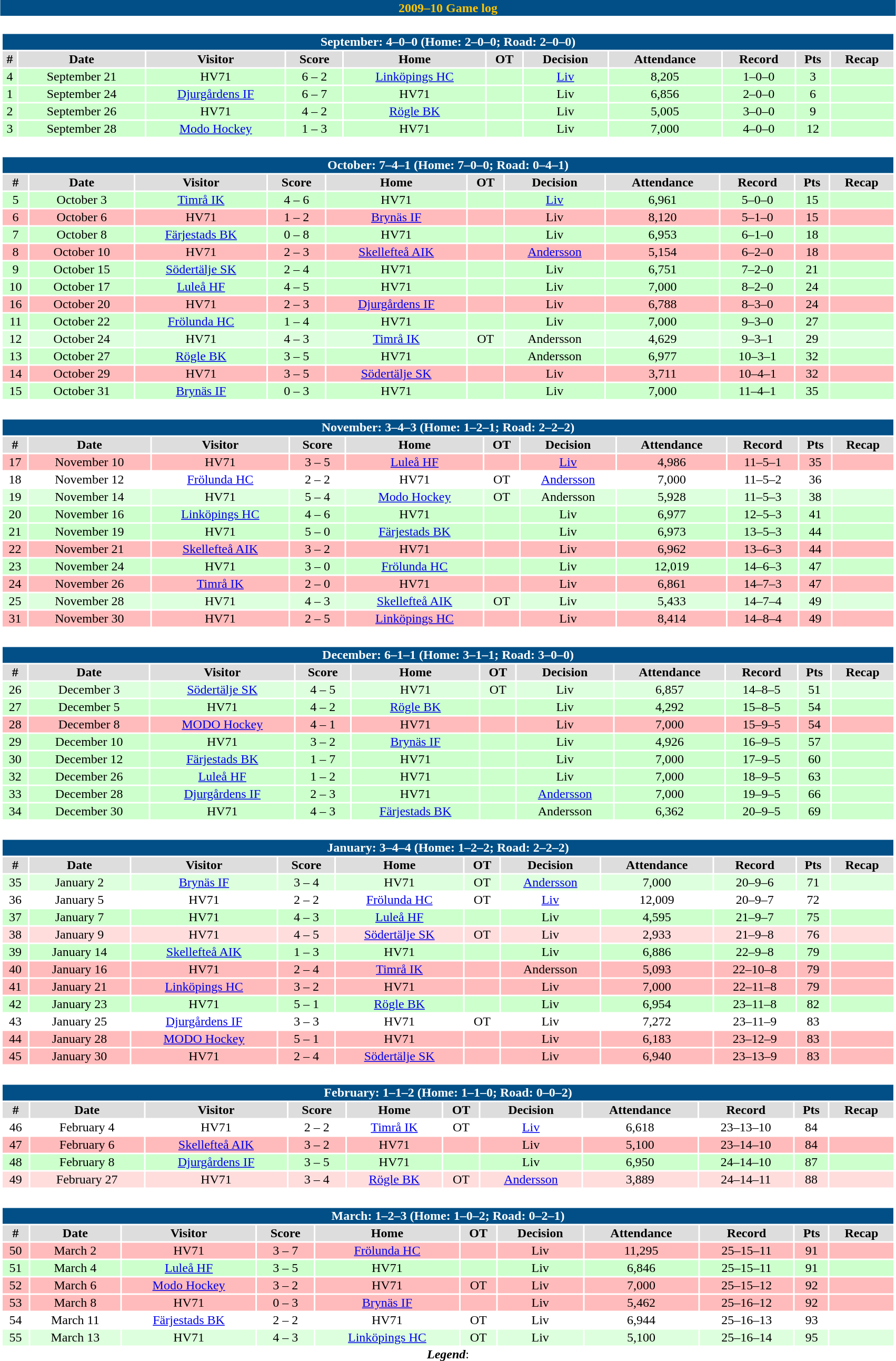<table class="toccolours" width=90% style="clear:both; margin:1.5em auto; text-align:center;">
<tr>
<th colspan=11 style="background:#014f86; color: #ffc401;">2009–10 Game log</th>
</tr>
<tr>
<td colspan=11><br><table class="toccolours collapsible collapsed" width=100%>
<tr>
<th colspan=11; style="background:#014f86; color: #FFFFFF;">September: 4–0–0 (Home: 2–0–0; Road: 2–0–0)</th>
</tr>
<tr align="center"  bgcolor="#dddddd">
<td><strong>#</strong></td>
<td><strong>Date</strong></td>
<td><strong>Visitor</strong></td>
<td><strong>Score</strong></td>
<td><strong>Home</strong></td>
<td><strong>OT</strong></td>
<td><strong>Decision</strong></td>
<td><strong>Attendance</strong></td>
<td><strong>Record</strong></td>
<td><strong>Pts</strong></td>
<td><strong>Recap</strong></td>
</tr>
<tr align="center" bgcolor="#CCFFCC">
<td>4</td>
<td>September 21</td>
<td>HV71</td>
<td>6 – 2</td>
<td><a href='#'>Linköpings HC</a></td>
<td></td>
<td><a href='#'>Liv</a></td>
<td>8,205</td>
<td>1–0–0</td>
<td>3</td>
<td></td>
</tr>
<tr align="center" bgcolor="#CCFFCC">
<td>1</td>
<td>September 24</td>
<td><a href='#'>Djurgårdens IF</a></td>
<td>6 – 7</td>
<td>HV71</td>
<td></td>
<td>Liv</td>
<td>6,856</td>
<td>2–0–0</td>
<td>6</td>
<td></td>
</tr>
<tr align="center" bgcolor="#CCFFCC">
<td>2</td>
<td>September 26</td>
<td>HV71</td>
<td>4 – 2</td>
<td><a href='#'>Rögle BK</a></td>
<td></td>
<td>Liv</td>
<td>5,005</td>
<td>3–0–0</td>
<td>9</td>
<td></td>
</tr>
<tr align="center" bgcolor="#CCFFCC">
<td>3</td>
<td>September 28</td>
<td><a href='#'>Modo Hockey</a></td>
<td>1 – 3</td>
<td>HV71</td>
<td></td>
<td>Liv</td>
<td>7,000</td>
<td>4–0–0</td>
<td>12</td>
<td></td>
</tr>
</table>
</td>
</tr>
<tr>
<td colspan=11><br><table class="toccolours collapsible collapsed" width=100%>
<tr>
<th colspan=11; style="background:#014f86; color: #FFFFFF;">October: 7–4–1 (Home: 7–0–0; Road: 0–4–1)</th>
</tr>
<tr align="center"  bgcolor="#dddddd">
<td><strong>#</strong></td>
<td><strong>Date</strong></td>
<td><strong>Visitor</strong></td>
<td><strong>Score</strong></td>
<td><strong>Home</strong></td>
<td><strong>OT</strong></td>
<td><strong>Decision</strong></td>
<td><strong>Attendance</strong></td>
<td><strong>Record</strong></td>
<td><strong>Pts</strong></td>
<td><strong>Recap</strong></td>
</tr>
<tr align="center" bgcolor="#CCFFCC">
<td>5</td>
<td>October 3</td>
<td><a href='#'>Timrå IK</a></td>
<td>4 – 6</td>
<td>HV71</td>
<td></td>
<td><a href='#'>Liv</a></td>
<td>6,961</td>
<td>5–0–0</td>
<td>15</td>
<td></td>
</tr>
<tr align="center" bgcolor="#FFBBBB">
<td>6</td>
<td>October 6</td>
<td>HV71</td>
<td>1 – 2</td>
<td><a href='#'>Brynäs IF</a></td>
<td></td>
<td>Liv</td>
<td>8,120</td>
<td>5–1–0</td>
<td>15</td>
<td></td>
</tr>
<tr align="center" bgcolor="#CCFFCC">
<td>7</td>
<td>October 8</td>
<td><a href='#'>Färjestads BK</a></td>
<td>0 – 8</td>
<td>HV71</td>
<td></td>
<td>Liv</td>
<td>6,953</td>
<td>6–1–0</td>
<td>18</td>
<td></td>
</tr>
<tr align="center" bgcolor="#FFBBBB">
<td>8</td>
<td>October 10</td>
<td>HV71</td>
<td>2 – 3</td>
<td><a href='#'>Skellefteå AIK</a></td>
<td></td>
<td><a href='#'>Andersson</a></td>
<td>5,154</td>
<td>6–2–0</td>
<td>18</td>
<td></td>
</tr>
<tr align="center" bgcolor="#CCFFCC">
<td>9</td>
<td>October 15</td>
<td><a href='#'>Södertälje SK</a></td>
<td>2 – 4</td>
<td>HV71</td>
<td></td>
<td>Liv</td>
<td>6,751</td>
<td>7–2–0</td>
<td>21</td>
<td></td>
</tr>
<tr align="center" bgcolor="#CCFFCC">
<td>10</td>
<td>October 17</td>
<td><a href='#'>Luleå HF</a></td>
<td>4 – 5</td>
<td>HV71</td>
<td></td>
<td>Liv</td>
<td>7,000</td>
<td>8–2–0</td>
<td>24</td>
<td></td>
</tr>
<tr align="center" bgcolor="#FFBBBB">
<td>16</td>
<td>October 20</td>
<td>HV71</td>
<td>2 – 3</td>
<td><a href='#'>Djurgårdens IF</a></td>
<td></td>
<td>Liv</td>
<td>6,788</td>
<td>8–3–0</td>
<td>24</td>
<td></td>
</tr>
<tr align="center" bgcolor="#CCFFCC">
<td>11</td>
<td>October 22</td>
<td><a href='#'>Frölunda HC</a></td>
<td>1 – 4</td>
<td>HV71</td>
<td></td>
<td>Liv</td>
<td>7,000</td>
<td>9–3–0</td>
<td>27</td>
<td></td>
</tr>
<tr align="center" bgcolor="#DDFFDD">
<td>12</td>
<td>October 24</td>
<td>HV71</td>
<td>4 – 3</td>
<td><a href='#'>Timrå IK</a></td>
<td>OT</td>
<td>Andersson</td>
<td>4,629</td>
<td>9–3–1</td>
<td>29</td>
<td></td>
</tr>
<tr align="center" bgcolor="#CCFFCC">
<td>13</td>
<td>October 27</td>
<td><a href='#'>Rögle BK</a></td>
<td>3 – 5</td>
<td>HV71</td>
<td></td>
<td>Andersson</td>
<td>6,977</td>
<td>10–3–1</td>
<td>32</td>
<td></td>
</tr>
<tr align="center" bgcolor="#FFBBBB">
<td>14</td>
<td>October 29</td>
<td>HV71</td>
<td>3 – 5</td>
<td><a href='#'>Södertälje SK</a></td>
<td></td>
<td>Liv</td>
<td>3,711</td>
<td>10–4–1</td>
<td>32</td>
<td></td>
</tr>
<tr align="center" bgcolor="#CCFFCC">
<td>15</td>
<td>October 31</td>
<td><a href='#'>Brynäs IF</a></td>
<td>0 – 3</td>
<td>HV71</td>
<td></td>
<td>Liv</td>
<td>7,000</td>
<td>11–4–1</td>
<td>35</td>
<td></td>
</tr>
</table>
</td>
</tr>
<tr>
<td colspan=11><br><table class="toccolours collapsible collapsed" width=100%>
<tr>
<th colspan=11; style="background:#014f86; color: #FFFFFF;">November: 3–4–3 (Home: 1–2–1; Road: 2–2–2)</th>
</tr>
<tr align="center"  bgcolor="#dddddd">
<td><strong>#</strong></td>
<td><strong>Date</strong></td>
<td><strong>Visitor</strong></td>
<td><strong>Score</strong></td>
<td><strong>Home</strong></td>
<td><strong>OT</strong></td>
<td><strong>Decision</strong></td>
<td><strong>Attendance</strong></td>
<td><strong>Record</strong></td>
<td><strong>Pts</strong></td>
<td><strong>Recap</strong></td>
</tr>
<tr align="center" bgcolor="#FFBBBB">
<td>17</td>
<td>November 10</td>
<td>HV71</td>
<td>3 – 5</td>
<td><a href='#'>Luleå HF</a></td>
<td></td>
<td><a href='#'>Liv</a></td>
<td>4,986</td>
<td>11–5–1</td>
<td>35</td>
<td></td>
</tr>
<tr align="center" bgcolor="#FFFFFF">
<td>18</td>
<td>November 12</td>
<td><a href='#'>Frölunda HC</a></td>
<td>2 – 2</td>
<td>HV71</td>
<td>OT</td>
<td><a href='#'>Andersson</a></td>
<td>7,000</td>
<td>11–5–2</td>
<td>36</td>
<td></td>
</tr>
<tr align="center" bgcolor="#DDFFDD">
<td>19</td>
<td>November 14</td>
<td>HV71</td>
<td>5 – 4</td>
<td><a href='#'>Modo Hockey</a></td>
<td>OT</td>
<td>Andersson</td>
<td>5,928</td>
<td>11–5–3</td>
<td>38</td>
<td></td>
</tr>
<tr align="center" bgcolor="#CCFFCC">
<td>20</td>
<td>November 16</td>
<td><a href='#'>Linköpings HC</a></td>
<td>4 – 6</td>
<td>HV71</td>
<td></td>
<td>Liv</td>
<td>6,977</td>
<td>12–5–3</td>
<td>41</td>
<td></td>
</tr>
<tr align="center" bgcolor="#CCFFCC">
<td>21</td>
<td>November 19</td>
<td>HV71</td>
<td>5 – 0</td>
<td><a href='#'>Färjestads BK</a></td>
<td></td>
<td>Liv</td>
<td>6,973</td>
<td>13–5–3</td>
<td>44</td>
<td></td>
</tr>
<tr align="center" bgcolor="#FFBBBB">
<td>22</td>
<td>November 21</td>
<td><a href='#'>Skellefteå AIK</a></td>
<td>3 – 2</td>
<td>HV71</td>
<td></td>
<td>Liv</td>
<td>6,962</td>
<td>13–6–3</td>
<td>44</td>
<td></td>
</tr>
<tr align="center" bgcolor="#CCFFCC">
<td>23</td>
<td>November 24</td>
<td>HV71</td>
<td>3 – 0</td>
<td><a href='#'>Frölunda HC</a></td>
<td></td>
<td>Liv</td>
<td>12,019</td>
<td>14–6–3</td>
<td>47</td>
<td></td>
</tr>
<tr align="center" bgcolor="#FFBBBB">
<td>24</td>
<td>November 26</td>
<td><a href='#'>Timrå IK</a></td>
<td>2 – 0</td>
<td>HV71</td>
<td></td>
<td>Liv</td>
<td>6,861</td>
<td>14–7–3</td>
<td>47</td>
<td></td>
</tr>
<tr align="center" bgcolor="#DDFFDD">
<td>25</td>
<td>November 28</td>
<td>HV71</td>
<td>4 – 3</td>
<td><a href='#'>Skellefteå AIK</a></td>
<td>OT</td>
<td>Liv</td>
<td>5,433</td>
<td>14–7–4</td>
<td>49</td>
<td></td>
</tr>
<tr align="center" bgcolor="#FFBBBB">
<td>31</td>
<td>November 30</td>
<td>HV71</td>
<td>2 – 5</td>
<td><a href='#'>Linköpings HC</a></td>
<td></td>
<td>Liv</td>
<td>8,414</td>
<td>14–8–4</td>
<td>49</td>
<td></td>
</tr>
</table>
</td>
</tr>
<tr>
<td colspan=11><br><table class="toccolours collapsible collapsed" width=100%>
<tr>
<th colspan=11; style="background:#014f86; color: #FFFFFF;">December: 6–1–1 (Home: 3–1–1; Road: 3–0–0)</th>
</tr>
<tr align="center"  bgcolor="#dddddd">
<td><strong>#</strong></td>
<td><strong>Date</strong></td>
<td><strong>Visitor</strong></td>
<td><strong>Score</strong></td>
<td><strong>Home</strong></td>
<td><strong>OT</strong></td>
<td><strong>Decision</strong></td>
<td><strong>Attendance</strong></td>
<td><strong>Record</strong></td>
<td><strong>Pts</strong></td>
<td><strong>Recap</strong></td>
</tr>
<tr align="center" bgcolor="#DDFFDD">
<td>26</td>
<td>December 3</td>
<td><a href='#'>Södertälje SK</a></td>
<td>4 – 5</td>
<td>HV71</td>
<td>OT</td>
<td>Liv</td>
<td>6,857</td>
<td>14–8–5</td>
<td>51</td>
<td></td>
</tr>
<tr align="center" bgcolor="#CCFFCC">
<td>27</td>
<td>December 5</td>
<td>HV71</td>
<td>4 – 2</td>
<td><a href='#'>Rögle BK</a></td>
<td></td>
<td>Liv</td>
<td>4,292</td>
<td>15–8–5</td>
<td>54</td>
<td></td>
</tr>
<tr align="center" bgcolor="#FFBBBB">
<td>28</td>
<td>December 8</td>
<td><a href='#'>MODO Hockey</a></td>
<td>4 – 1</td>
<td>HV71</td>
<td></td>
<td>Liv</td>
<td>7,000</td>
<td>15–9–5</td>
<td>54</td>
<td></td>
</tr>
<tr align="center" bgcolor="#CCFFCC">
<td>29</td>
<td>December 10</td>
<td>HV71</td>
<td>3 – 2</td>
<td><a href='#'>Brynäs IF</a></td>
<td></td>
<td>Liv</td>
<td>4,926</td>
<td>16–9–5</td>
<td>57</td>
<td></td>
</tr>
<tr align="center" bgcolor="#CCFFCC">
<td>30</td>
<td>December 12</td>
<td><a href='#'>Färjestads BK</a></td>
<td>1 – 7</td>
<td>HV71</td>
<td></td>
<td>Liv</td>
<td>7,000</td>
<td>17–9–5</td>
<td>60</td>
<td></td>
</tr>
<tr align="center" bgcolor="#CCFFCC">
<td>32</td>
<td>December 26</td>
<td><a href='#'>Luleå HF</a></td>
<td>1 – 2</td>
<td>HV71</td>
<td></td>
<td>Liv</td>
<td>7,000</td>
<td>18–9–5</td>
<td>63</td>
<td></td>
</tr>
<tr align="center" bgcolor="#CCFFCC">
<td>33</td>
<td>December 28</td>
<td><a href='#'>Djurgårdens IF</a></td>
<td>2 – 3</td>
<td>HV71</td>
<td></td>
<td><a href='#'>Andersson</a></td>
<td>7,000</td>
<td>19–9–5</td>
<td>66</td>
<td></td>
</tr>
<tr align="center" bgcolor="#CCFFCC">
<td>34</td>
<td>December 30</td>
<td>HV71</td>
<td>4 – 3</td>
<td><a href='#'>Färjestads BK</a></td>
<td></td>
<td>Andersson</td>
<td>6,362</td>
<td>20–9–5</td>
<td>69</td>
<td></td>
</tr>
</table>
</td>
</tr>
<tr>
<td colspan=11><br><table class="toccolours collapsible collapsed" width=100%>
<tr>
<th colspan=11; style="background:#014f86; color: #FFFFFF;">January: 3–4–4 (Home: 1–2–2; Road: 2–2–2)</th>
</tr>
<tr align="center"  bgcolor="#dddddd">
<td><strong>#</strong></td>
<td><strong>Date</strong></td>
<td><strong>Visitor</strong></td>
<td><strong>Score</strong></td>
<td><strong>Home</strong></td>
<td><strong>OT</strong></td>
<td><strong>Decision</strong></td>
<td><strong>Attendance</strong></td>
<td><strong>Record</strong></td>
<td><strong>Pts</strong></td>
<td><strong>Recap</strong></td>
</tr>
<tr align="center" bgcolor="#DDFFDD">
<td>35</td>
<td>January 2</td>
<td><a href='#'>Brynäs IF</a></td>
<td>3 – 4</td>
<td>HV71</td>
<td>OT</td>
<td><a href='#'>Andersson</a></td>
<td>7,000</td>
<td>20–9–6</td>
<td>71</td>
<td></td>
</tr>
<tr align="center" bgcolor="#FFFFFF">
<td>36</td>
<td>January 5</td>
<td>HV71</td>
<td>2 – 2</td>
<td><a href='#'>Frölunda HC</a></td>
<td>OT</td>
<td><a href='#'>Liv</a></td>
<td>12,009</td>
<td>20–9–7</td>
<td>72</td>
<td></td>
</tr>
<tr align="center" bgcolor="#CCFFCC">
<td>37</td>
<td>January 7</td>
<td>HV71</td>
<td>4 – 3</td>
<td><a href='#'>Luleå HF</a></td>
<td></td>
<td>Liv</td>
<td>4,595</td>
<td>21–9–7</td>
<td>75</td>
<td></td>
</tr>
<tr align="center" bgcolor="#FFDDDD">
<td>38</td>
<td>January 9</td>
<td>HV71</td>
<td>4 – 5</td>
<td><a href='#'>Södertälje SK</a></td>
<td>OT</td>
<td>Liv</td>
<td>2,933</td>
<td>21–9–8</td>
<td>76</td>
<td></td>
</tr>
<tr align="center" bgcolor="#CCFFCC">
<td>39</td>
<td>January 14</td>
<td><a href='#'>Skellefteå AIK</a></td>
<td>1 – 3</td>
<td>HV71</td>
<td></td>
<td>Liv</td>
<td>6,886</td>
<td>22–9–8</td>
<td>79</td>
<td></td>
</tr>
<tr align="center" bgcolor="#FFBBBB">
<td>40</td>
<td>January 16</td>
<td>HV71</td>
<td>2 – 4</td>
<td><a href='#'>Timrå IK</a></td>
<td></td>
<td>Andersson</td>
<td>5,093</td>
<td>22–10–8</td>
<td>79</td>
<td></td>
</tr>
<tr align="center" bgcolor="#FFBBBB">
<td>41</td>
<td>January 21</td>
<td><a href='#'>Linköpings HC</a></td>
<td>3 – 2</td>
<td>HV71</td>
<td></td>
<td>Liv</td>
<td>7,000</td>
<td>22–11–8</td>
<td>79</td>
<td></td>
</tr>
<tr align="center" bgcolor="#CCFFCC">
<td>42</td>
<td>January 23</td>
<td>HV71</td>
<td>5 – 1</td>
<td><a href='#'>Rögle BK</a></td>
<td></td>
<td>Liv</td>
<td>6,954</td>
<td>23–11–8</td>
<td>82</td>
<td></td>
</tr>
<tr align="center" bgcolor="#FFFFFF">
<td>43</td>
<td>January 25</td>
<td><a href='#'>Djurgårdens IF</a></td>
<td>3 – 3</td>
<td>HV71</td>
<td>OT</td>
<td>Liv</td>
<td>7,272</td>
<td>23–11–9</td>
<td>83</td>
<td></td>
</tr>
<tr align="center" bgcolor="#FFBBBB">
<td>44</td>
<td>January 28</td>
<td><a href='#'>MODO Hockey</a></td>
<td>5 – 1</td>
<td>HV71</td>
<td></td>
<td>Liv</td>
<td>6,183</td>
<td>23–12–9</td>
<td>83</td>
<td></td>
</tr>
<tr align="center" bgcolor="#FFBBBB">
<td>45</td>
<td>January 30</td>
<td>HV71</td>
<td>2 – 4</td>
<td><a href='#'>Södertälje SK</a></td>
<td></td>
<td>Liv</td>
<td>6,940</td>
<td>23–13–9</td>
<td>83</td>
<td></td>
</tr>
</table>
</td>
</tr>
<tr>
<td colspan=11><br><table class="toccolours collapsible collapsed" width=100%>
<tr>
<th colspan=11; style="background:#014f86; color: #FFFFFF;">February: 1–1–2 (Home: 1–1–0; Road: 0–0–2)</th>
</tr>
<tr align="center"  bgcolor="#dddddd">
<td><strong>#</strong></td>
<td><strong>Date</strong></td>
<td><strong>Visitor</strong></td>
<td><strong>Score</strong></td>
<td><strong>Home</strong></td>
<td><strong>OT</strong></td>
<td><strong>Decision</strong></td>
<td><strong>Attendance</strong></td>
<td><strong>Record</strong></td>
<td><strong>Pts</strong></td>
<td><strong>Recap</strong></td>
</tr>
<tr align="center" bgcolor="#FFFFFF">
<td>46</td>
<td>February 4</td>
<td>HV71</td>
<td>2 – 2</td>
<td><a href='#'>Timrå IK</a></td>
<td>OT</td>
<td><a href='#'>Liv</a></td>
<td>6,618</td>
<td>23–13–10</td>
<td>84</td>
<td></td>
</tr>
<tr align="center" bgcolor="#FFBBBB">
<td>47</td>
<td>February 6</td>
<td><a href='#'>Skellefteå AIK</a></td>
<td>3 – 2</td>
<td>HV71</td>
<td></td>
<td>Liv</td>
<td>5,100</td>
<td>23–14–10</td>
<td>84</td>
<td></td>
</tr>
<tr align="center" bgcolor="#CCFFCC">
<td>48</td>
<td>February 8</td>
<td><a href='#'>Djurgårdens IF</a></td>
<td>3 – 5</td>
<td>HV71</td>
<td></td>
<td>Liv</td>
<td>6,950</td>
<td>24–14–10</td>
<td>87</td>
<td></td>
</tr>
<tr align="center" bgcolor="#FFDDDD">
<td>49</td>
<td>February 27</td>
<td>HV71</td>
<td>3 – 4</td>
<td><a href='#'>Rögle BK</a></td>
<td>OT</td>
<td><a href='#'>Andersson</a></td>
<td>3,889</td>
<td>24–14–11</td>
<td>88</td>
<td></td>
</tr>
</table>
</td>
</tr>
<tr>
<td colspan=11><br><table class="toccolours collapsible collapsed" width=100%>
<tr>
<th colspan=11; style="background:#014f86; color: #FFFFFF;">March: 1–2–3 (Home: 1–0–2; Road: 0–2–1)</th>
</tr>
<tr align="center"  bgcolor="#dddddd">
<td><strong>#</strong></td>
<td><strong>Date</strong></td>
<td><strong>Visitor</strong></td>
<td><strong>Score</strong></td>
<td><strong>Home</strong></td>
<td><strong>OT</strong></td>
<td><strong>Decision</strong></td>
<td><strong>Attendance</strong></td>
<td><strong>Record</strong></td>
<td><strong>Pts</strong></td>
<td><strong>Recap</strong></td>
</tr>
<tr align="center" bgcolor="#FFBBBB">
<td>50</td>
<td>March 2</td>
<td>HV71</td>
<td>3 – 7</td>
<td><a href='#'>Frölunda HC</a></td>
<td></td>
<td>Liv</td>
<td>11,295</td>
<td>25–15–11</td>
<td>91</td>
<td></td>
</tr>
<tr align="center" bgcolor="#CCFFCC">
<td>51</td>
<td>March 4</td>
<td><a href='#'>Luleå HF</a></td>
<td>3 – 5</td>
<td>HV71</td>
<td></td>
<td>Liv</td>
<td>6,846</td>
<td>25–15–11</td>
<td>91</td>
<td></td>
</tr>
<tr align="center" bgcolor="#FFBBBB">
<td>52</td>
<td>March 6</td>
<td><a href='#'>Modo Hockey</a></td>
<td>3 – 2</td>
<td>HV71</td>
<td>OT</td>
<td>Liv</td>
<td>7,000</td>
<td>25–15–12</td>
<td>92</td>
<td></td>
</tr>
<tr align="center" bgcolor="#FFBBBB">
<td>53</td>
<td>March 8</td>
<td>HV71</td>
<td>0 – 3</td>
<td><a href='#'>Brynäs IF</a></td>
<td></td>
<td>Liv</td>
<td>5,462</td>
<td>25–16–12</td>
<td>92</td>
<td></td>
</tr>
<tr align="center" bgcolor="#FFFFFF">
<td>54</td>
<td>March 11</td>
<td><a href='#'>Färjestads BK</a></td>
<td>2 – 2</td>
<td>HV71</td>
<td>OT</td>
<td>Liv</td>
<td>6,944</td>
<td>25–16–13</td>
<td>93</td>
<td></td>
</tr>
<tr align="center" bgcolor="#DDFFDD">
<td>55</td>
<td>March 13</td>
<td>HV71</td>
<td>4 – 3</td>
<td><a href='#'>Linköpings HC</a></td>
<td>OT</td>
<td>Liv</td>
<td>5,100</td>
<td>25–16–14</td>
<td>95</td>
<td></td>
</tr>
</table>
<strong><em>Legend</em></strong>: 



</td>
</tr>
</table>
